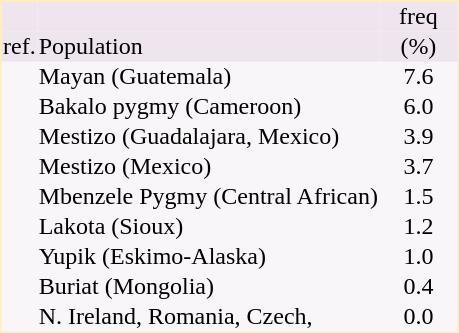<table border="0" cellspacing="0" cellpadding="1" align="left" style="text-align:center; margin-right: 2em; border:1px #ffeebb solid; background:#f8f6f8; ">
<tr style="background:#efe5ef">
<td></td>
<td></td>
<td style="width:50px">freq</td>
</tr>
<tr style="background:#eee5ef">
<td>ref.</td>
<td align="left">Population</td>
<td>(%)</td>
</tr>
<tr>
<td></td>
<td align="left">Mayan (Guatemala)</td>
<td>7.6</td>
</tr>
<tr>
<td></td>
<td align="left">Bakalo pygmy (Cameroon)</td>
<td>6.0</td>
</tr>
<tr>
<td></td>
<td align="left">Mestizo (Guadalajara, Mexico)</td>
<td>3.9</td>
</tr>
<tr>
<td></td>
<td align="left">Mestizo (Mexico)</td>
<td>3.7</td>
</tr>
<tr>
<td></td>
<td align="left">Mbenzele Pygmy (Central African)</td>
<td>1.5</td>
</tr>
<tr>
<td></td>
<td align="left">Lakota (Sioux)</td>
<td>1.2</td>
</tr>
<tr>
<td></td>
<td align="left">Yupik (Eskimo-Alaska)</td>
<td>1.0</td>
</tr>
<tr>
<td></td>
<td align="left">Buriat (Mongolia)</td>
<td>0.4</td>
</tr>
<tr>
<td></td>
<td align="left">N. Ireland, Romania, Czech,</td>
<td>0.0</td>
</tr>
</table>
